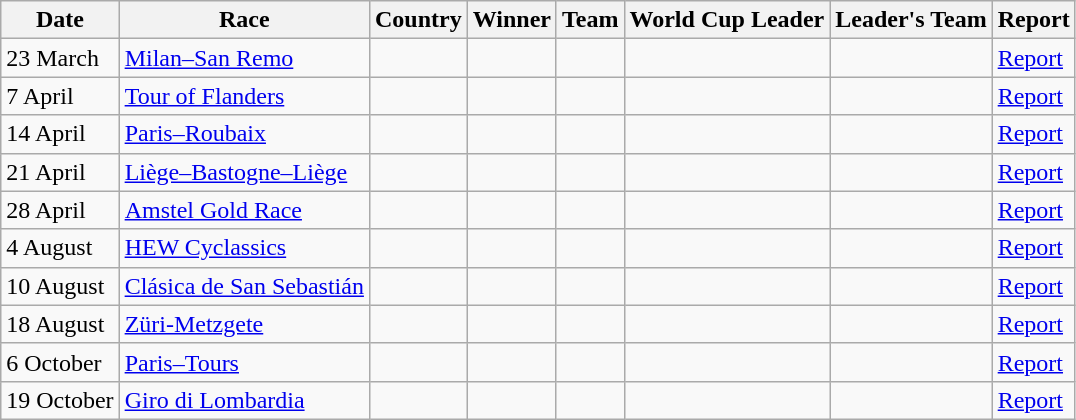<table class="wikitable">
<tr>
<th>Date</th>
<th>Race</th>
<th>Country</th>
<th>Winner</th>
<th>Team</th>
<th>World Cup Leader </th>
<th>Leader's Team</th>
<th>Report</th>
</tr>
<tr>
<td>23 March</td>
<td><a href='#'>Milan–San Remo</a></td>
<td></td>
<td></td>
<td></td>
<td></td>
<td></td>
<td><a href='#'>Report</a></td>
</tr>
<tr>
<td>7 April</td>
<td><a href='#'>Tour of Flanders</a></td>
<td></td>
<td></td>
<td></td>
<td></td>
<td></td>
<td><a href='#'>Report</a></td>
</tr>
<tr>
<td>14 April</td>
<td><a href='#'>Paris–Roubaix</a></td>
<td></td>
<td></td>
<td></td>
<td></td>
<td></td>
<td><a href='#'>Report</a></td>
</tr>
<tr>
<td>21 April</td>
<td><a href='#'>Liège–Bastogne–Liège</a></td>
<td></td>
<td></td>
<td></td>
<td></td>
<td></td>
<td><a href='#'>Report</a></td>
</tr>
<tr>
<td>28 April</td>
<td><a href='#'>Amstel Gold Race</a></td>
<td></td>
<td></td>
<td></td>
<td></td>
<td></td>
<td><a href='#'>Report</a></td>
</tr>
<tr>
<td>4 August</td>
<td><a href='#'>HEW Cyclassics</a></td>
<td></td>
<td></td>
<td></td>
<td></td>
<td></td>
<td><a href='#'>Report</a></td>
</tr>
<tr>
<td>10 August</td>
<td><a href='#'>Clásica de San Sebastián</a></td>
<td></td>
<td></td>
<td></td>
<td></td>
<td></td>
<td><a href='#'>Report</a></td>
</tr>
<tr>
<td>18 August</td>
<td><a href='#'>Züri-Metzgete</a></td>
<td></td>
<td></td>
<td></td>
<td></td>
<td></td>
<td><a href='#'>Report</a></td>
</tr>
<tr>
<td>6 October</td>
<td><a href='#'>Paris–Tours</a></td>
<td></td>
<td></td>
<td></td>
<td></td>
<td></td>
<td><a href='#'>Report</a></td>
</tr>
<tr>
<td>19 October</td>
<td><a href='#'>Giro di Lombardia</a></td>
<td></td>
<td></td>
<td></td>
<td></td>
<td></td>
<td><a href='#'>Report</a></td>
</tr>
</table>
